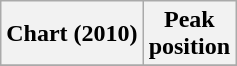<table class="wikitable">
<tr>
<th>Chart (2010)</th>
<th>Peak<br>position</th>
</tr>
<tr>
</tr>
</table>
